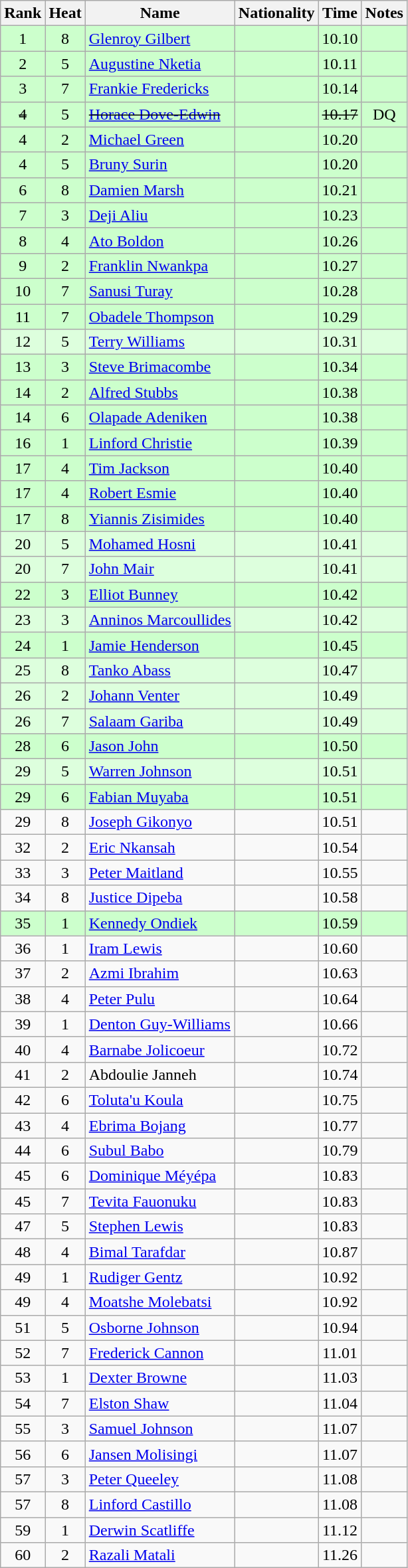<table class="wikitable sortable" style="text-align:center">
<tr>
<th>Rank</th>
<th>Heat</th>
<th>Name</th>
<th>Nationality</th>
<th>Time</th>
<th>Notes</th>
</tr>
<tr bgcolor=ccffcc>
<td>1</td>
<td>8</td>
<td align=left><a href='#'>Glenroy Gilbert</a></td>
<td align=left></td>
<td>10.10</td>
<td></td>
</tr>
<tr bgcolor=ccffcc>
<td>2</td>
<td>5</td>
<td align=left><a href='#'>Augustine Nketia</a></td>
<td align=left></td>
<td>10.11</td>
<td></td>
</tr>
<tr bgcolor=ccffcc>
<td>3</td>
<td>7</td>
<td align=left><a href='#'>Frankie Fredericks</a></td>
<td align=left></td>
<td>10.14</td>
<td></td>
</tr>
<tr bgcolor=ccffcc>
<td><s>4 </s></td>
<td>5</td>
<td align=left><s><a href='#'>Horace Dove-Edwin</a> </s></td>
<td align=left></td>
<td><s>10.17 </s></td>
<td>DQ</td>
</tr>
<tr bgcolor=ccffcc>
<td>4</td>
<td>2</td>
<td align=left><a href='#'>Michael Green</a></td>
<td align=left></td>
<td>10.20</td>
<td></td>
</tr>
<tr bgcolor=ccffcc>
<td>4</td>
<td>5</td>
<td align=left><a href='#'>Bruny Surin</a></td>
<td align=left></td>
<td>10.20</td>
<td></td>
</tr>
<tr bgcolor=ccffcc>
<td>6</td>
<td>8</td>
<td align=left><a href='#'>Damien Marsh</a></td>
<td align=left></td>
<td>10.21</td>
<td></td>
</tr>
<tr bgcolor=ccffcc>
<td>7</td>
<td>3</td>
<td align=left><a href='#'>Deji Aliu</a></td>
<td align=left></td>
<td>10.23</td>
<td></td>
</tr>
<tr bgcolor=ccffcc>
<td>8</td>
<td>4</td>
<td align=left><a href='#'>Ato Boldon</a></td>
<td align=left></td>
<td>10.26</td>
<td></td>
</tr>
<tr bgcolor=ccffcc>
<td>9</td>
<td>2</td>
<td align=left><a href='#'>Franklin Nwankpa</a></td>
<td align=left></td>
<td>10.27</td>
<td></td>
</tr>
<tr bgcolor=ccffcc>
<td>10</td>
<td>7</td>
<td align=left><a href='#'>Sanusi Turay</a></td>
<td align=left></td>
<td>10.28</td>
<td></td>
</tr>
<tr bgcolor=ccffcc>
<td>11</td>
<td>7</td>
<td align=left><a href='#'>Obadele Thompson</a></td>
<td align=left></td>
<td>10.29</td>
<td></td>
</tr>
<tr bgcolor=ddffdd>
<td>12</td>
<td>5</td>
<td align=left><a href='#'>Terry Williams</a></td>
<td align=left></td>
<td>10.31</td>
<td></td>
</tr>
<tr bgcolor=ccffcc>
<td>13</td>
<td>3</td>
<td align=left><a href='#'>Steve Brimacombe</a></td>
<td align=left></td>
<td>10.34</td>
<td></td>
</tr>
<tr bgcolor=ccffcc>
<td>14</td>
<td>2</td>
<td align=left><a href='#'>Alfred Stubbs</a></td>
<td align=left></td>
<td>10.38</td>
<td></td>
</tr>
<tr bgcolor=ccffcc>
<td>14</td>
<td>6</td>
<td align=left><a href='#'>Olapade Adeniken</a></td>
<td align=left></td>
<td>10.38</td>
<td></td>
</tr>
<tr bgcolor=ccffcc>
<td>16</td>
<td>1</td>
<td align=left><a href='#'>Linford Christie</a></td>
<td align=left></td>
<td>10.39</td>
<td></td>
</tr>
<tr bgcolor=ccffcc>
<td>17</td>
<td>4</td>
<td align=left><a href='#'>Tim Jackson</a></td>
<td align=left></td>
<td>10.40</td>
<td></td>
</tr>
<tr bgcolor=ccffcc>
<td>17</td>
<td>4</td>
<td align=left><a href='#'>Robert Esmie</a></td>
<td align=left></td>
<td>10.40</td>
<td></td>
</tr>
<tr bgcolor=ccffcc>
<td>17</td>
<td>8</td>
<td align=left><a href='#'>Yiannis Zisimides</a></td>
<td align=left></td>
<td>10.40</td>
<td></td>
</tr>
<tr bgcolor=ddffdd>
<td>20</td>
<td>5</td>
<td align=left><a href='#'>Mohamed Hosni</a></td>
<td align=left></td>
<td>10.41</td>
<td></td>
</tr>
<tr bgcolor=ddffdd>
<td>20</td>
<td>7</td>
<td align=left><a href='#'>John Mair</a></td>
<td align=left></td>
<td>10.41</td>
<td></td>
</tr>
<tr bgcolor=ccffcc>
<td>22</td>
<td>3</td>
<td align=left><a href='#'>Elliot Bunney</a></td>
<td align=left></td>
<td>10.42</td>
<td></td>
</tr>
<tr bgcolor=ddffdd>
<td>23</td>
<td>3</td>
<td align=left><a href='#'>Anninos Marcoullides</a></td>
<td align=left></td>
<td>10.42</td>
<td></td>
</tr>
<tr bgcolor=ccffcc>
<td>24</td>
<td>1</td>
<td align=left><a href='#'>Jamie Henderson</a></td>
<td align=left></td>
<td>10.45</td>
<td></td>
</tr>
<tr bgcolor=ddffdd>
<td>25</td>
<td>8</td>
<td align=left><a href='#'>Tanko Abass</a></td>
<td align=left></td>
<td>10.47</td>
<td></td>
</tr>
<tr bgcolor=ddffdd>
<td>26</td>
<td>2</td>
<td align=left><a href='#'>Johann Venter</a></td>
<td align=left></td>
<td>10.49</td>
<td></td>
</tr>
<tr bgcolor=ddffdd>
<td>26</td>
<td>7</td>
<td align=left><a href='#'>Salaam Gariba</a></td>
<td align=left></td>
<td>10.49</td>
<td></td>
</tr>
<tr bgcolor=ccffcc>
<td>28</td>
<td>6</td>
<td align=left><a href='#'>Jason John</a></td>
<td align=left></td>
<td>10.50</td>
<td></td>
</tr>
<tr bgcolor=ddffdd>
<td>29</td>
<td>5</td>
<td align=left><a href='#'>Warren Johnson</a></td>
<td align=left></td>
<td>10.51</td>
<td></td>
</tr>
<tr bgcolor=ccffcc>
<td>29</td>
<td>6</td>
<td align=left><a href='#'>Fabian Muyaba</a></td>
<td align=left></td>
<td>10.51</td>
<td></td>
</tr>
<tr>
<td>29</td>
<td>8</td>
<td align=left><a href='#'>Joseph Gikonyo</a></td>
<td align=left></td>
<td>10.51</td>
<td></td>
</tr>
<tr>
<td>32</td>
<td>2</td>
<td align=left><a href='#'>Eric Nkansah</a></td>
<td align=left></td>
<td>10.54</td>
<td></td>
</tr>
<tr>
<td>33</td>
<td>3</td>
<td align=left><a href='#'>Peter Maitland</a></td>
<td align=left></td>
<td>10.55</td>
<td></td>
</tr>
<tr>
<td>34</td>
<td>8</td>
<td align=left><a href='#'>Justice Dipeba</a></td>
<td align=left></td>
<td>10.58</td>
<td></td>
</tr>
<tr bgcolor=ccffcc>
<td>35</td>
<td>1</td>
<td align=left><a href='#'>Kennedy Ondiek</a></td>
<td align=left></td>
<td>10.59</td>
<td></td>
</tr>
<tr>
<td>36</td>
<td>1</td>
<td align=left><a href='#'>Iram Lewis</a></td>
<td align=left></td>
<td>10.60</td>
<td></td>
</tr>
<tr>
<td>37</td>
<td>2</td>
<td align=left><a href='#'>Azmi Ibrahim</a></td>
<td align=left></td>
<td>10.63</td>
<td></td>
</tr>
<tr>
<td>38</td>
<td>4</td>
<td align=left><a href='#'>Peter Pulu</a></td>
<td align=left></td>
<td>10.64</td>
<td></td>
</tr>
<tr>
<td>39</td>
<td>1</td>
<td align=left><a href='#'>Denton Guy-Williams</a></td>
<td align=left></td>
<td>10.66</td>
<td></td>
</tr>
<tr>
<td>40</td>
<td>4</td>
<td align=left><a href='#'>Barnabe Jolicoeur</a></td>
<td align=left></td>
<td>10.72</td>
<td></td>
</tr>
<tr>
<td>41</td>
<td>2</td>
<td align=left>Abdoulie Janneh</td>
<td align=left></td>
<td>10.74</td>
<td></td>
</tr>
<tr>
<td>42</td>
<td>6</td>
<td align=left><a href='#'>Toluta'u Koula</a></td>
<td align=left></td>
<td>10.75</td>
<td></td>
</tr>
<tr>
<td>43</td>
<td>4</td>
<td align=left><a href='#'>Ebrima Bojang</a></td>
<td align=left></td>
<td>10.77</td>
<td></td>
</tr>
<tr>
<td>44</td>
<td>6</td>
<td align=left><a href='#'>Subul Babo</a></td>
<td align=left></td>
<td>10.79</td>
<td></td>
</tr>
<tr>
<td>45</td>
<td>6</td>
<td align=left><a href='#'>Dominique Méyépa</a></td>
<td align=left></td>
<td>10.83</td>
<td></td>
</tr>
<tr>
<td>45</td>
<td>7</td>
<td align=left><a href='#'>Tevita Fauonuku</a></td>
<td align=left></td>
<td>10.83</td>
<td></td>
</tr>
<tr>
<td>47</td>
<td>5</td>
<td align=left><a href='#'>Stephen Lewis</a></td>
<td align=left></td>
<td>10.83</td>
<td></td>
</tr>
<tr>
<td>48</td>
<td>4</td>
<td align=left><a href='#'>Bimal Tarafdar</a></td>
<td align=left></td>
<td>10.87</td>
<td></td>
</tr>
<tr>
<td>49</td>
<td>1</td>
<td align=left><a href='#'>Rudiger Gentz</a></td>
<td align=left></td>
<td>10.92</td>
<td></td>
</tr>
<tr>
<td>49</td>
<td>4</td>
<td align=left><a href='#'>Moatshe Molebatsi</a></td>
<td align=left></td>
<td>10.92</td>
<td></td>
</tr>
<tr>
<td>51</td>
<td>5</td>
<td align=left><a href='#'>Osborne Johnson</a></td>
<td align=left></td>
<td>10.94</td>
<td></td>
</tr>
<tr>
<td>52</td>
<td>7</td>
<td align=left><a href='#'>Frederick Cannon</a></td>
<td align=left></td>
<td>11.01</td>
<td></td>
</tr>
<tr>
<td>53</td>
<td>1</td>
<td align=left><a href='#'>Dexter Browne</a></td>
<td align=left></td>
<td>11.03</td>
<td></td>
</tr>
<tr>
<td>54</td>
<td>7</td>
<td align=left><a href='#'>Elston Shaw</a></td>
<td align=left></td>
<td>11.04</td>
<td></td>
</tr>
<tr>
<td>55</td>
<td>3</td>
<td align=left><a href='#'>Samuel Johnson</a></td>
<td align=left></td>
<td>11.07</td>
<td></td>
</tr>
<tr>
<td>56</td>
<td>6</td>
<td align=left><a href='#'>Jansen Molisingi</a></td>
<td align=left></td>
<td>11.07</td>
<td></td>
</tr>
<tr>
<td>57</td>
<td>3</td>
<td align=left><a href='#'>Peter Queeley</a></td>
<td align=left></td>
<td>11.08</td>
<td></td>
</tr>
<tr>
<td>57</td>
<td>8</td>
<td align=left><a href='#'>Linford Castillo</a></td>
<td align=left></td>
<td>11.08</td>
<td></td>
</tr>
<tr>
<td>59</td>
<td>1</td>
<td align=left><a href='#'>Derwin Scatliffe</a></td>
<td align=left></td>
<td>11.12</td>
<td></td>
</tr>
<tr>
<td>60</td>
<td>2</td>
<td align=left><a href='#'>Razali Matali</a></td>
<td align=left></td>
<td>11.26</td>
<td></td>
</tr>
</table>
